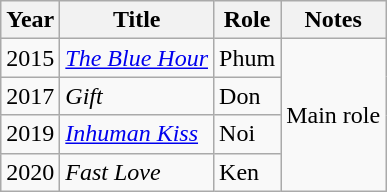<table class="wikitable">
<tr>
<th>Year</th>
<th>Title</th>
<th>Role</th>
<th>Notes</th>
</tr>
<tr>
<td>2015</td>
<td><em><a href='#'>The Blue Hour</a></em></td>
<td>Phum</td>
<td rowspan="4">Main role</td>
</tr>
<tr>
<td>2017</td>
<td><em>Gift</em></td>
<td>Don</td>
</tr>
<tr>
<td>2019</td>
<td><em><a href='#'>Inhuman Kiss</a></em></td>
<td>Noi </td>
</tr>
<tr>
<td>2020</td>
<td><em>Fast Love</em></td>
<td>Ken</td>
</tr>
</table>
